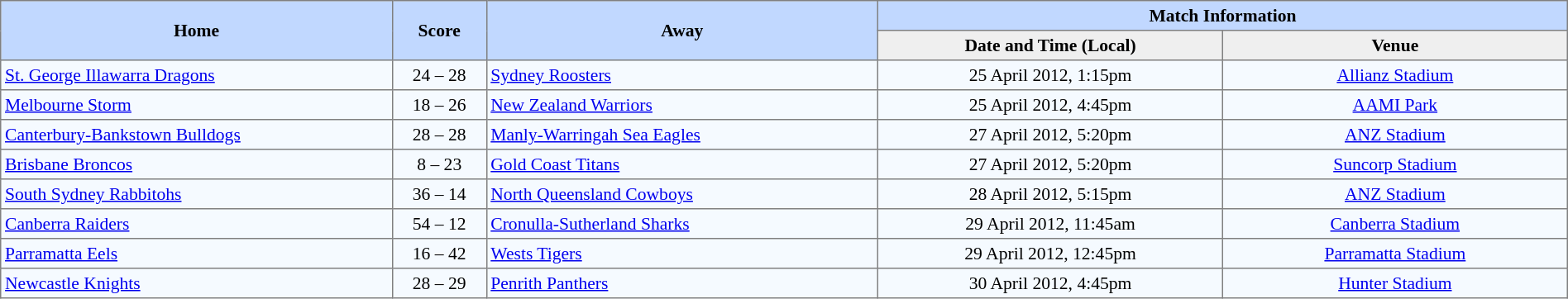<table border="1" cellpadding="3" cellspacing="0" style="border-collapse:collapse; font-size:90%; width:100%;">
<tr bgcolor=#C1D8FF>
<th rowspan=2 width=25%>Home</th>
<th rowspan=2 width=6%>Score</th>
<th rowspan=2 width=25%>Away</th>
<th colspan=6>Match Information</th>
</tr>
<tr bgcolor=#EFEFEF>
<th width=22%>Date and Time (Local)</th>
<th width=22%>Venue</th>
</tr>
<tr style="text-align:center; background:#f5faff;">
<td align=left> <a href='#'>St. George Illawarra Dragons</a></td>
<td>24 – 28</td>
<td align=left> <a href='#'>Sydney Roosters</a></td>
<td>25 April 2012, 1:15pm</td>
<td><a href='#'>Allianz Stadium</a></td>
</tr>
<tr style="text-align:center; background:#f5faff;">
<td align=left> <a href='#'>Melbourne Storm</a></td>
<td>18 – 26</td>
<td align=left> <a href='#'>New Zealand Warriors</a></td>
<td>25 April 2012, 4:45pm</td>
<td><a href='#'>AAMI Park</a></td>
</tr>
<tr style="text-align:center; background:#f5faff;">
<td align=left> <a href='#'>Canterbury-Bankstown Bulldogs</a></td>
<td>28 – 28</td>
<td align=left> <a href='#'>Manly-Warringah Sea Eagles</a></td>
<td>27 April 2012, 5:20pm</td>
<td><a href='#'>ANZ Stadium</a></td>
</tr>
<tr style="text-align:center; background:#f5faff;">
<td align=left> <a href='#'>Brisbane Broncos</a></td>
<td>8 – 23</td>
<td align=left> <a href='#'>Gold Coast Titans</a></td>
<td>27 April 2012, 5:20pm</td>
<td><a href='#'>Suncorp Stadium</a></td>
</tr>
<tr style="text-align:center; background:#f5faff;">
<td align=left> <a href='#'>South Sydney Rabbitohs</a></td>
<td>36 – 14</td>
<td align=left> <a href='#'>North Queensland Cowboys</a></td>
<td>28 April 2012, 5:15pm</td>
<td><a href='#'>ANZ Stadium</a></td>
</tr>
<tr style="text-align:center; background:#f5faff;">
<td align=left> <a href='#'>Canberra Raiders</a></td>
<td>54 – 12</td>
<td align=left> <a href='#'>Cronulla-Sutherland Sharks</a></td>
<td>29 April 2012, 11:45am</td>
<td><a href='#'>Canberra Stadium</a></td>
</tr>
<tr style="text-align:center; background:#f5faff;">
<td align=left> <a href='#'>Parramatta Eels</a></td>
<td>16 – 42</td>
<td align=left> <a href='#'>Wests Tigers</a></td>
<td>29 April 2012, 12:45pm</td>
<td><a href='#'>Parramatta Stadium</a></td>
</tr>
<tr style="text-align:center; background:#f5faff;">
<td align=left> <a href='#'>Newcastle Knights</a></td>
<td>28 – 29</td>
<td align=left> <a href='#'>Penrith Panthers</a></td>
<td>30 April 2012, 4:45pm</td>
<td><a href='#'>Hunter Stadium</a></td>
</tr>
</table>
